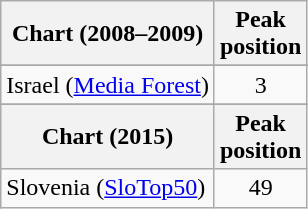<table class="wikitable sortable">
<tr>
<th>Chart (2008–2009)</th>
<th>Peak<br>position</th>
</tr>
<tr>
</tr>
<tr>
</tr>
<tr>
</tr>
<tr>
</tr>
<tr>
<td>Israel (<a href='#'>Media Forest</a>)</td>
<td align="center">3</td>
</tr>
<tr>
</tr>
<tr>
</tr>
<tr>
</tr>
<tr>
</tr>
<tr>
<th>Chart (2015)</th>
<th>Peak<br>position</th>
</tr>
<tr>
<td scope="row">Slovenia (<a href='#'>SloTop50</a>)</td>
<td align=center>49</td>
</tr>
</table>
